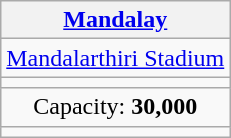<table class="wikitable" style="text-align:center">
<tr>
<th colspan=1><a href='#'>Mandalay</a></th>
</tr>
<tr>
<td><a href='#'>Mandalarthiri Stadium</a></td>
</tr>
<tr>
<td></td>
</tr>
<tr>
<td>Capacity: <strong>30,000</strong></td>
</tr>
<tr>
<td></td>
</tr>
</table>
